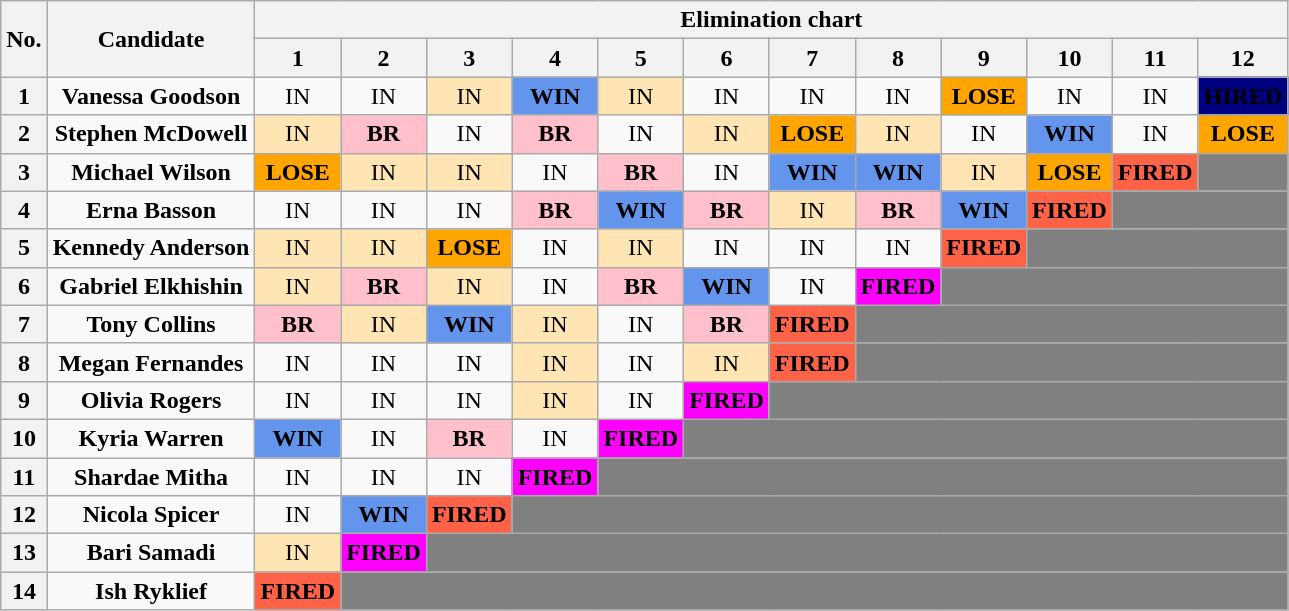<table class="wikitable" style="text-align:center">
<tr>
<th rowspan="2">No.</th>
<th rowspan="2">Candidate</th>
<th colspan="14">Elimination chart</th>
</tr>
<tr>
<th>1</th>
<th>2</th>
<th>3</th>
<th>4</th>
<th>5</th>
<th>6</th>
<th>7</th>
<th>8</th>
<th>9</th>
<th>10</th>
<th>11</th>
<th>12</th>
</tr>
<tr>
<th>1</th>
<td><strong>Vanessa Goodson</strong></td>
<td>IN</td>
<td>IN</td>
<td bgcolor="#FFE5B4">IN</td>
<td bgcolor="cornflowerblue"><strong>WIN</strong></td>
<td bgcolor="#FFE5B4">IN</td>
<td>IN</td>
<td>IN</td>
<td>IN</td>
<td bgcolor="orange"><strong>LOSE</strong></td>
<td>IN</td>
<td>IN</td>
<td style="background:navy;"><span><strong>HIRED</strong></span></td>
</tr>
<tr>
<th>2</th>
<td><strong>Stephen McDowell</strong></td>
<td bgcolor="#FFE5B4">IN</td>
<td bgcolor="pink"><strong>BR</strong></td>
<td>IN</td>
<td bgcolor="pink"><strong>BR</strong></td>
<td>IN</td>
<td bgcolor="#FFE5B4">IN</td>
<td bgcolor="orange"><strong>LOSE</strong></td>
<td bgcolor="#FFE5B4">IN</td>
<td>IN</td>
<td bgcolor="cornflowerblue"><strong>WIN</strong></td>
<td>IN</td>
<td bgcolor="orange"><strong>LOSE</strong></td>
</tr>
<tr>
<th>3</th>
<td><strong>Michael Wilson</strong></td>
<td bgcolor="orange"><strong>LOSE</strong></td>
<td bgcolor="#FFE5B4">IN</td>
<td bgcolor="#FFE5B4">IN</td>
<td>IN</td>
<td bgcolor="pink"><strong>BR</strong></td>
<td>IN</td>
<td bgcolor="cornflowerblue"><strong>WIN</strong></td>
<td bgcolor="cornflowerblue"><strong>WIN</strong></td>
<td bgcolor="#FFE5B4">IN</td>
<td bgcolor="orange"><strong>LOSE</strong></td>
<td bgcolor="tomato"><strong>FIRED</strong></td>
<td colspan="2" bgcolor=gray></td>
</tr>
<tr>
<th>4</th>
<td><strong>Erna Basson</strong></td>
<td>IN</td>
<td>IN</td>
<td>IN</td>
<td bgcolor="pink"><strong>BR</strong></td>
<td bgcolor="cornflowerblue"><strong>WIN</strong></td>
<td bgcolor="pink"><strong>BR</strong></td>
<td bgcolor="#FFE5B4">IN</td>
<td bgcolor="pink"><strong>BR</strong></td>
<td bgcolor="cornflowerblue"><strong>WIN</strong></td>
<td bgcolor="tomato"><strong>FIRED</strong></td>
<td colspan="2" bgcolor=gray></td>
</tr>
<tr>
<th>5</th>
<td><strong>Kennedy Anderson</strong></td>
<td bgcolor="#FFE5B4">IN</td>
<td bgcolor="#FFE5B4">IN</td>
<td bgcolor="orange"><strong>LOSE</strong></td>
<td>IN</td>
<td bgcolor="#FFE5B4">IN</td>
<td>IN</td>
<td>IN</td>
<td>IN</td>
<td bgcolor="tomato"><strong>FIRED</strong></td>
<td colspan="3" bgcolor=gray></td>
</tr>
<tr>
<th>6</th>
<td><strong>Gabriel Elkhishin</strong></td>
<td bgcolor="#FFE5B4">IN</td>
<td bgcolor="pink"><strong>BR</strong></td>
<td bgcolor="#FFE5B4">IN</td>
<td>IN</td>
<td bgcolor="pink"><strong>BR</strong></td>
<td bgcolor="cornflowerblue"><strong>WIN</strong></td>
<td>IN</td>
<td bgcolor="magenta"><strong>FIRED</strong></td>
<td colspan="5" bgcolor=gray></td>
</tr>
<tr>
<th>7</th>
<td><strong>Tony Collins</strong></td>
<td bgcolor="pink"><strong>BR</strong></td>
<td bgcolor="#FFE5B4">IN</td>
<td bgcolor="cornflowerblue"><strong>WIN</strong></td>
<td bgcolor="#FFE5B4">IN</td>
<td>IN</td>
<td bgcolor="pink"><strong>BR</strong></td>
<td bgcolor="tomato"><strong>FIRED</strong></td>
<td colspan="6" bgcolor=gray></td>
</tr>
<tr>
<th>8</th>
<td><strong>Megan Fernandes</strong></td>
<td>IN</td>
<td>IN</td>
<td>IN</td>
<td bgcolor="#FFE5B4">IN</td>
<td>IN</td>
<td bgcolor="#FFE5B4">IN</td>
<td bgcolor="tomato"><strong>FIRED</strong></td>
<td colspan="6" bgcolor=gray></td>
</tr>
<tr>
<th>9</th>
<td><strong>Olivia Rogers</strong></td>
<td>IN</td>
<td>IN</td>
<td>IN</td>
<td bgcolor="#FFE5B4">IN</td>
<td>IN</td>
<td bgcolor="magenta"><strong>FIRED</strong></td>
<td colspan="7" bgcolor=gray></td>
</tr>
<tr>
<th>10</th>
<td><strong>Kyria Warren</strong></td>
<td bgcolor="cornflowerblue"><strong>WIN</strong></td>
<td>IN</td>
<td bgcolor="pink"><strong>BR</strong></td>
<td>IN</td>
<td bgcolor="magenta"><strong>FIRED</strong></td>
<td colspan="8" bgcolor=gray></td>
</tr>
<tr>
<th>11</th>
<td><strong>Shardae Mitha</strong></td>
<td>IN</td>
<td>IN</td>
<td>IN</td>
<td bgcolor="magenta"><strong>FIRED</strong></td>
<td colspan="9" bgcolor=gray></td>
</tr>
<tr>
<th>12</th>
<td><strong>Nicola Spicer</strong></td>
<td>IN</td>
<td bgcolor="cornflowerblue"><strong>WIN</strong></td>
<td bgcolor="tomato"><strong>FIRED</strong></td>
<td colspan="10" bgcolor=gray></td>
</tr>
<tr>
<th>13</th>
<td><strong>Bari Samadi</strong></td>
<td bgcolor="#FFE5B4">IN</td>
<td bgcolor="magenta"><strong>FIRED</strong></td>
<td colspan="11" bgcolor=gray></td>
</tr>
<tr>
<th>14</th>
<td><strong>Ish Ryklief</strong></td>
<td bgcolor="tomato"><strong>FIRED</strong></td>
<td colspan="12" bgcolor=gray></td>
</tr>
</table>
